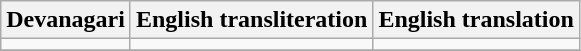<table class="wikitable">
<tr>
<th>Devanagari</th>
<th>English transliteration</th>
<th>English translation</th>
</tr>
<tr>
<td></td>
<td></td>
<td></td>
</tr>
<tr>
</tr>
</table>
